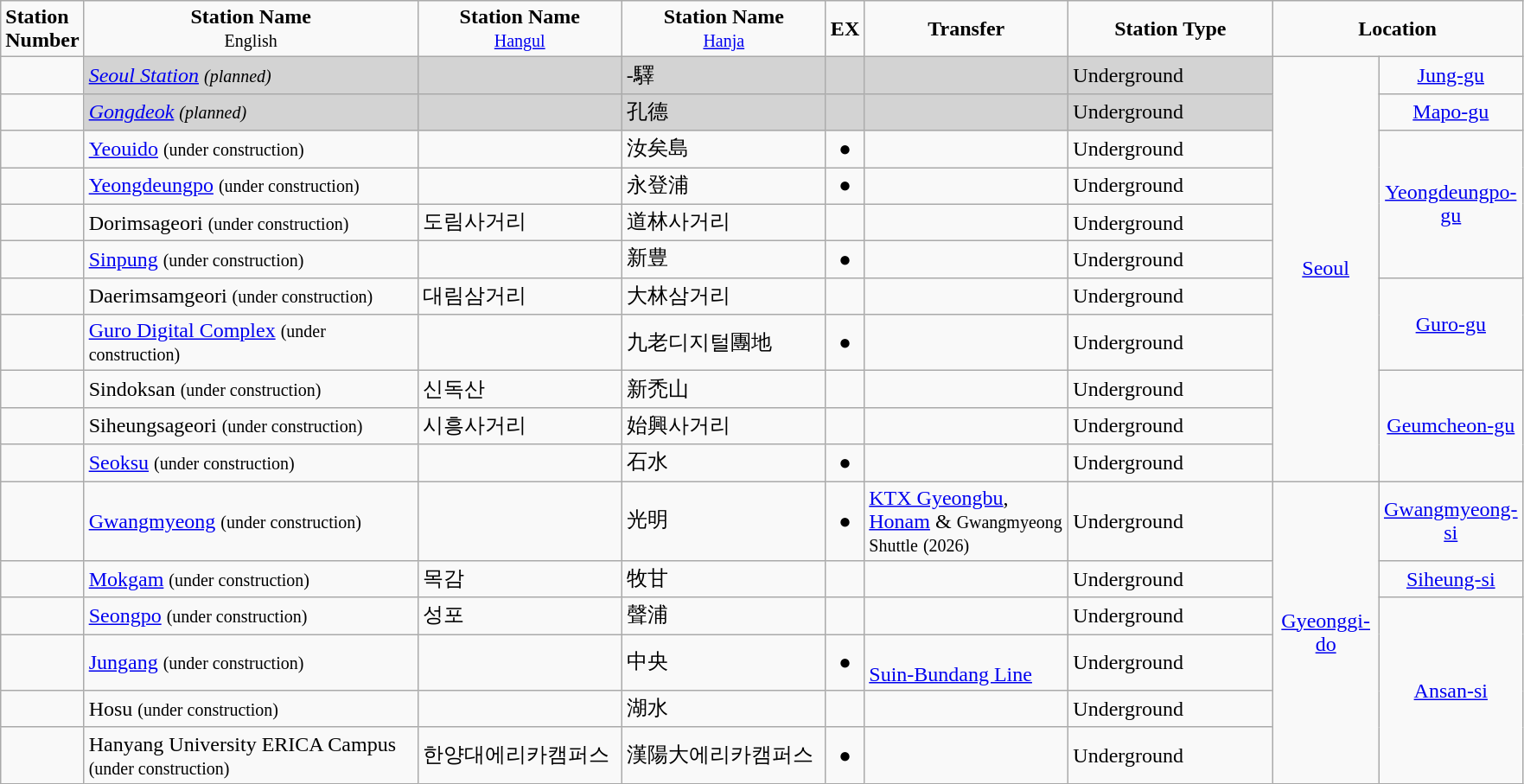<table class="wikitable">
<tr>
<td><strong>Station<br>Number</strong></td>
<td width = "250pt" align=center><strong>Station Name</strong><br><small>English</small></td>
<td width = "150pt" align=center><strong>Station Name</strong><br><small><a href='#'>Hangul</a></small></td>
<td width = "150pt" align=center><strong>Station Name</strong><br><small><a href='#'>Hanja</a></small></td>
<td align=center><span><strong>EX</strong></span></td>
<td width = "150pt" align=center><strong>Transfer</strong></td>
<td width = "150pt" align=center><strong>Station Type</strong></td>
<td colspan = "2" align=center><strong>Location</strong></td>
</tr>
<tr>
<td></td>
<td bgcolor="lightgrey"><em><a href='#'>Seoul Station</a> <small>(planned)</small></em></td>
<td bgcolor="lightgrey"></td>
<td bgcolor="lightgrey">-驛</td>
<td bgcolor="lightgrey"></td>
<td bgcolor="lightgrey">   </td>
<td bgcolor="lightgrey">Underground</td>
<td rowspan = "11" width = "75pt" align=center><a href='#'>Seoul</a></td>
<td rowspan = "1" width = "100pt" align=center><a href='#'>Jung-gu</a></td>
</tr>
<tr>
<td></td>
<td bgcolor="lightgrey"><em><a href='#'>Gongdeok</a> <small>(planned)</small></em></td>
<td bgcolor="lightgrey"></td>
<td bgcolor="lightgrey">孔德</td>
<td bgcolor="lightgrey"></td>
<td bgcolor="lightgrey">   </td>
<td bgcolor="lightgrey">Underground</td>
<td rowspan = "1" align=center><a href='#'>Mapo-gu</a></td>
</tr>
<tr>
<td></td>
<td><a href='#'>Yeouido</a> <small>(under construction)</small></td>
<td></td>
<td>汝矣島</td>
<td align=center><span>●</span></td>
<td> </td>
<td>Underground</td>
<td rowspan = "4" align=center><a href='#'>Yeongdeungpo-gu</a></td>
</tr>
<tr>
<td></td>
<td><a href='#'>Yeongdeungpo</a> <small>(under construction)</small></td>
<td></td>
<td>永登浦</td>
<td align=center><span>●</span></td>
<td></td>
<td>Underground</td>
</tr>
<tr>
<td></td>
<td>Dorimsageori <small>(under construction)</small></td>
<td>도림사거리</td>
<td>道林사거리</td>
<td align=center><span></span></td>
<td></td>
<td>Underground</td>
</tr>
<tr>
<td></td>
<td><a href='#'>Sinpung</a> <small>(under construction)</small></td>
<td></td>
<td>新豊</td>
<td align=center><span>●</span></td>
<td></td>
<td>Underground</td>
</tr>
<tr>
<td></td>
<td>Daerimsamgeori <small>(under construction)</small></td>
<td>대림삼거리</td>
<td>大林삼거리</td>
<td align=center><span></span></td>
<td></td>
<td>Underground</td>
<td rowspan = "2" align=center><a href='#'>Guro-gu</a></td>
</tr>
<tr>
<td></td>
<td><a href='#'>Guro Digital Complex</a> <small>(under construction)</small></td>
<td></td>
<td>九老디지털團地</td>
<td align=center><span>●</span></td>
<td></td>
<td>Underground</td>
</tr>
<tr>
<td></td>
<td>Sindoksan <small>(under construction)</small></td>
<td>신독산</td>
<td>新禿山</td>
<td align=center><span></span></td>
<td></td>
<td>Underground</td>
<td rowspan = "3" align=center><a href='#'>Geumcheon-gu</a></td>
</tr>
<tr>
<td></td>
<td>Siheungsageori <small>(under construction)</small></td>
<td>시흥사거리</td>
<td>始興사거리</td>
<td align=center><span></span></td>
<td></td>
<td>Underground</td>
</tr>
<tr>
<td></td>
<td><a href='#'>Seoksu</a> <small>(under construction)</small></td>
<td></td>
<td>石水</td>
<td align=center><span>●</span></td>
<td></td>
<td>Underground</td>
</tr>
<tr>
<td></td>
<td><a href='#'>Gwangmyeong</a> <small>(under construction)</small></td>
<td></td>
<td>光明</td>
<td align=center><span>●</span></td>
<td><a href='#'>KTX Gyeongbu</a>, <a href='#'>Honam</a> &  <small>Gwangmyeong Shuttle</small>  <small>(2026)</small></td>
<td>Underground</td>
<td rowspan = "6" width = "75pt" align=center><a href='#'>Gyeonggi-do</a></td>
<td rowspan = "1" width = "100pt" align=center><a href='#'>Gwangmyeong-si</a></td>
</tr>
<tr>
<td></td>
<td><a href='#'>Mokgam</a> <small>(under construction)</small></td>
<td>목감</td>
<td>牧甘</td>
<td align=center><span></span></td>
<td></td>
<td>Underground</td>
<td rowspan = "1" align=center><a href='#'>Siheung-si</a></td>
</tr>
<tr>
<td></td>
<td><a href='#'>Seongpo</a> <small>(under construction)</small></td>
<td>성포</td>
<td>聲浦</td>
<td align=center><span></span></td>
<td></td>
<td>Underground</td>
<td rowspan = "4" align=center><a href='#'>Ansan-si</a></td>
</tr>
<tr>
<td></td>
<td><a href='#'>Jungang</a> <small>(under construction)</small></td>
<td></td>
<td>中央</td>
<td align=center><span>●</span></td>
<td><br><a href='#'>Suin-Bundang Line</a></td>
<td>Underground</td>
</tr>
<tr>
<td></td>
<td>Hosu <small>(under construction)</small></td>
<td></td>
<td>湖水</td>
<td align=center><span></span></td>
<td></td>
<td>Underground</td>
</tr>
<tr>
<td></td>
<td>Hanyang University ERICA Campus <small>(under construction)</small></td>
<td>한양대에리카캠퍼스</td>
<td>漢陽大에리카캠퍼스</td>
<td align=center><span>●</span></td>
<td></td>
<td>Underground</td>
</tr>
</table>
